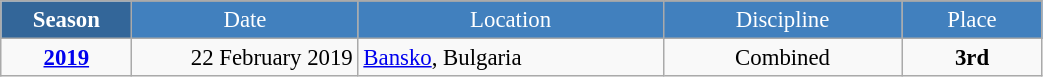<table class="wikitable" style="font-size:95%; text-align:center; border:grey solid 1px; border-collapse:collapse;" width="55%">
<tr style="background-color:#369; color:white;">
<td rowspan="2" colspan="1" width="2%"><strong>Season</strong></td>
</tr>
<tr style="background-color:#4180be; color:white;">
<td width="5%">Date</td>
<td width="8%">Location</td>
<td width="5%">Discipline</td>
<td width="3%">Place</td>
</tr>
<tr>
<td rowspan="1"><strong><a href='#'>2019</a></strong></td>
<td align=right>22 February 2019</td>
<td align=left> <a href='#'>Bansko</a>, Bulgaria</td>
<td>Combined</td>
<td><strong>3rd</strong></td>
</tr>
</table>
